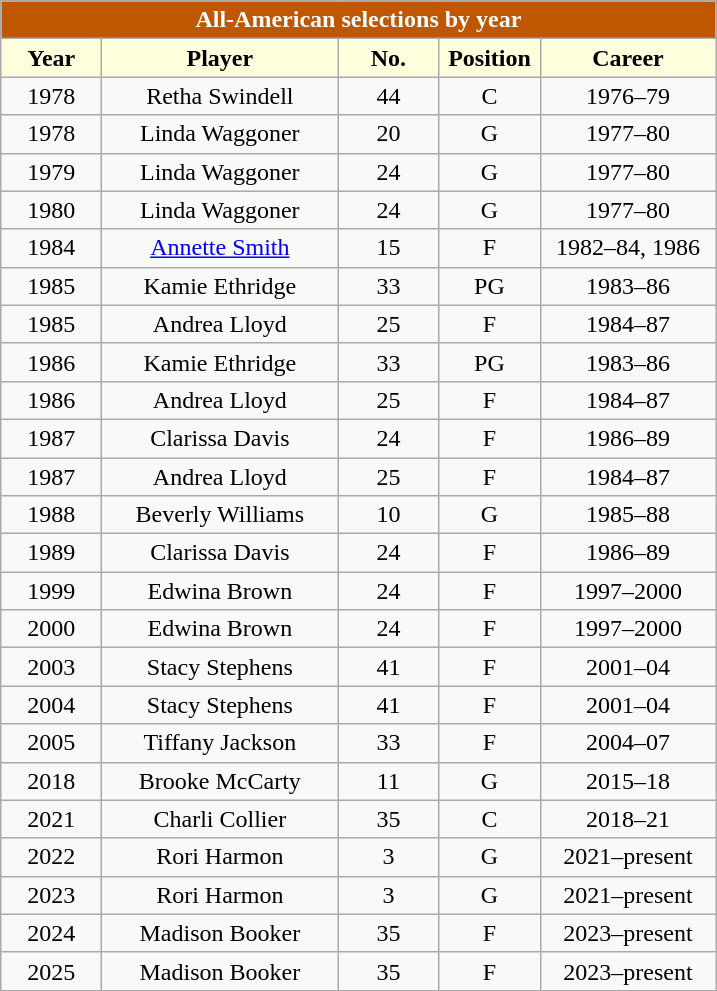<table class="wikitable" style="text-align:center">
<tr>
<td colspan="5" style= "background: #BF5700; color:white"><strong>All-American selections by year</strong></td>
</tr>
<tr>
<th style="width:60px; background: #ffffdd;">Year</th>
<th style="width:150px; background: #ffffdd;">Player</th>
<th style="width:60px; background: #ffffdd;">No.</th>
<th style="width:60px; background: #ffffdd;">Position</th>
<th style="width:110px; background: #ffffdd;">Career</th>
</tr>
<tr>
<td>1978</td>
<td>Retha Swindell</td>
<td>44</td>
<td>C</td>
<td>1976–79</td>
</tr>
<tr>
<td>1978</td>
<td>Linda Waggoner</td>
<td>20</td>
<td>G</td>
<td>1977–80</td>
</tr>
<tr>
<td>1979</td>
<td>Linda Waggoner</td>
<td>24</td>
<td>G</td>
<td>1977–80</td>
</tr>
<tr>
<td>1980</td>
<td>Linda Waggoner</td>
<td>24</td>
<td>G</td>
<td>1977–80</td>
</tr>
<tr>
<td>1984</td>
<td><a href='#'>Annette Smith</a></td>
<td>15</td>
<td>F</td>
<td>1982–84, 1986</td>
</tr>
<tr>
<td>1985</td>
<td>Kamie Ethridge</td>
<td>33</td>
<td>PG</td>
<td>1983–86</td>
</tr>
<tr>
<td>1985</td>
<td>Andrea Lloyd</td>
<td>25</td>
<td>F</td>
<td>1984–87</td>
</tr>
<tr>
<td>1986</td>
<td>Kamie Ethridge</td>
<td>33</td>
<td>PG</td>
<td>1983–86</td>
</tr>
<tr>
<td>1986</td>
<td>Andrea Lloyd</td>
<td>25</td>
<td>F</td>
<td>1984–87</td>
</tr>
<tr>
<td>1987</td>
<td>Clarissa Davis</td>
<td>24</td>
<td>F</td>
<td>1986–89</td>
</tr>
<tr>
<td>1987</td>
<td>Andrea Lloyd</td>
<td>25</td>
<td>F</td>
<td>1984–87</td>
</tr>
<tr>
<td>1988</td>
<td>Beverly Williams</td>
<td>10</td>
<td>G</td>
<td>1985–88</td>
</tr>
<tr>
<td>1989</td>
<td>Clarissa Davis</td>
<td>24</td>
<td>F</td>
<td>1986–89</td>
</tr>
<tr>
<td>1999</td>
<td>Edwina Brown</td>
<td>24</td>
<td>F</td>
<td>1997–2000</td>
</tr>
<tr>
<td>2000</td>
<td>Edwina Brown</td>
<td>24</td>
<td>F</td>
<td>1997–2000</td>
</tr>
<tr>
<td>2003</td>
<td>Stacy Stephens</td>
<td>41</td>
<td>F</td>
<td>2001–04</td>
</tr>
<tr>
<td>2004</td>
<td>Stacy Stephens</td>
<td>41</td>
<td>F</td>
<td>2001–04</td>
</tr>
<tr>
<td>2005</td>
<td>Tiffany Jackson</td>
<td>33</td>
<td>F</td>
<td>2004–07</td>
</tr>
<tr>
<td>2018</td>
<td>Brooke McCarty</td>
<td>11</td>
<td>G</td>
<td>2015–18</td>
</tr>
<tr>
<td>2021</td>
<td>Charli Collier</td>
<td>35</td>
<td>C</td>
<td>2018–21</td>
</tr>
<tr>
<td>2022</td>
<td>Rori Harmon</td>
<td>3</td>
<td>G</td>
<td>2021–present</td>
</tr>
<tr>
<td>2023</td>
<td>Rori Harmon</td>
<td>3</td>
<td>G</td>
<td>2021–present</td>
</tr>
<tr>
<td>2024</td>
<td>Madison Booker</td>
<td>35</td>
<td>F</td>
<td>2023–present</td>
</tr>
<tr>
<td>2025</td>
<td>Madison Booker</td>
<td>35</td>
<td>F</td>
<td>2023–present</td>
</tr>
</table>
